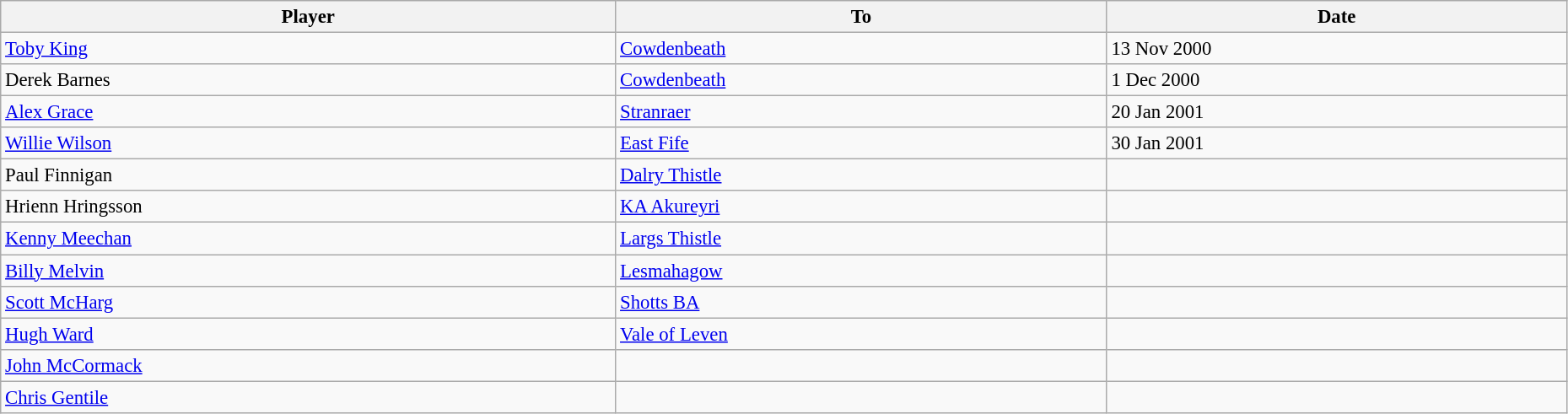<table class="wikitable" style="text-align:center; font-size:95%;width:98%; text-align:left">
<tr>
<th>Player</th>
<th>To</th>
<th>Date</th>
</tr>
<tr>
<td> <a href='#'>Toby King</a></td>
<td> <a href='#'>Cowdenbeath</a></td>
<td>13 Nov 2000</td>
</tr>
<tr>
<td> Derek Barnes</td>
<td> <a href='#'>Cowdenbeath</a></td>
<td>1 Dec 2000</td>
</tr>
<tr>
<td> <a href='#'>Alex Grace</a></td>
<td> <a href='#'>Stranraer</a></td>
<td>20 Jan 2001</td>
</tr>
<tr>
<td> <a href='#'>Willie Wilson</a></td>
<td> <a href='#'>East Fife</a></td>
<td>30 Jan 2001</td>
</tr>
<tr>
<td> Paul Finnigan</td>
<td> <a href='#'>Dalry Thistle</a></td>
<td></td>
</tr>
<tr>
<td> Hrienn Hringsson</td>
<td> <a href='#'>KA Akureyri</a></td>
<td></td>
</tr>
<tr>
<td> <a href='#'>Kenny Meechan</a></td>
<td> <a href='#'>Largs Thistle</a></td>
<td></td>
</tr>
<tr>
<td> <a href='#'>Billy Melvin</a></td>
<td> <a href='#'>Lesmahagow</a></td>
<td></td>
</tr>
<tr>
<td> <a href='#'>Scott McHarg</a></td>
<td> <a href='#'>Shotts BA</a></td>
<td></td>
</tr>
<tr>
<td> <a href='#'>Hugh Ward</a></td>
<td> <a href='#'>Vale of Leven</a></td>
<td></td>
</tr>
<tr>
<td> <a href='#'>John McCormack</a></td>
<td></td>
<td></td>
</tr>
<tr>
<td> <a href='#'>Chris Gentile</a></td>
<td></td>
<td></td>
</tr>
</table>
